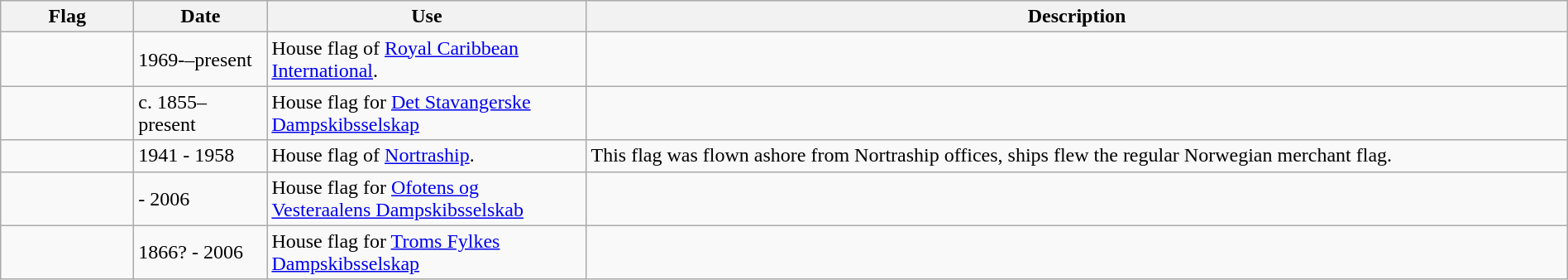<table class="wikitable" width="100%">
<tr>
<th style="width:100px;">Flag</th>
<th style="width:100px;">Date</th>
<th style="width:250px;">Use</th>
<th style="min-width:250px">Description</th>
</tr>
<tr>
<td></td>
<td>1969-–present</td>
<td>House flag of <a href='#'>Royal Caribbean International</a>.</td>
<td></td>
</tr>
<tr>
<td></td>
<td>c. 1855–present</td>
<td>House flag for <a href='#'>Det Stavangerske Dampskibsselskap</a></td>
<td></td>
</tr>
<tr>
<td></td>
<td>1941 - 1958</td>
<td>House flag of <a href='#'>Nortraship</a>.</td>
<td>This flag was flown ashore from Nortraship offices, ships flew the regular Norwegian merchant flag.</td>
</tr>
<tr>
<td></td>
<td>- 2006</td>
<td>House flag for <a href='#'>Ofotens og Vesteraalens Dampskibsselskab</a></td>
<td></td>
</tr>
<tr>
<td></td>
<td>1866? - 2006</td>
<td>House flag for <a href='#'>Troms Fylkes Dampskibsselskap</a></td>
<td></td>
</tr>
</table>
